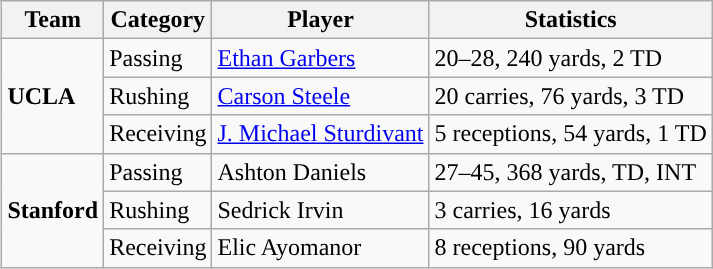<table class="wikitable" style="float: right;">
<tr>
<th>Team</th>
<th>Category</th>
<th>Player</th>
<th>Statistics</th>
</tr>
<tr>
<td rowspan=3><strong>UCLA</strong></td>
<td>Passing</td>
<td><a href='#'>Ethan Garbers</a></td>
<td>20–28, 240 yards, 2 TD</td>
</tr>
<tr>
<td>Rushing</td>
<td><a href='#'>Carson Steele</a></td>
<td>20 carries, 76 yards, 3 TD</td>
</tr>
<tr>
<td>Receiving</td>
<td><a href='#'>J. Michael Sturdivant</a></td>
<td>5 receptions, 54 yards, 1 TD</td>
</tr>
<tr>
<td rowspan=3><strong>Stanford</strong></td>
<td>Passing</td>
<td>Ashton Daniels</td>
<td>27–45, 368 yards, TD, INT</td>
</tr>
<tr>
<td>Rushing</td>
<td>Sedrick Irvin</td>
<td>3 carries, 16 yards</td>
</tr>
<tr>
<td>Receiving</td>
<td>Elic Ayomanor</td>
<td>8 receptions, 90 yards</td>
</tr>
</table>
